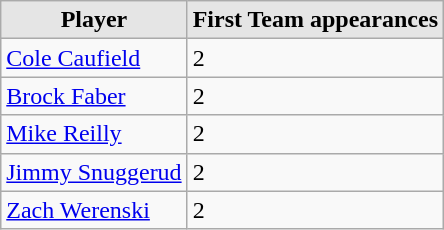<table class="wikitable">
<tr>
<th style="background:#e5e5e5;">Player</th>
<th style="background:#e5e5e5;">First Team appearances</th>
</tr>
<tr>
<td><a href='#'>Cole Caufield</a></td>
<td>2</td>
</tr>
<tr>
<td><a href='#'>Brock Faber</a></td>
<td>2</td>
</tr>
<tr>
<td><a href='#'>Mike Reilly</a></td>
<td>2</td>
</tr>
<tr>
<td><a href='#'>Jimmy Snuggerud</a></td>
<td>2</td>
</tr>
<tr>
<td><a href='#'>Zach Werenski</a></td>
<td>2</td>
</tr>
</table>
